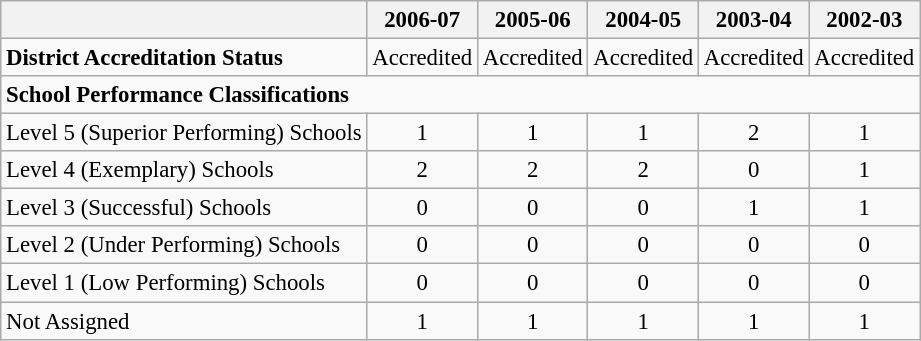<table class="wikitable" style="font-size: 95%;">
<tr>
<th></th>
<th>2006-07</th>
<th>2005-06</th>
<th>2004-05</th>
<th>2003-04</th>
<th>2002-03</th>
</tr>
<tr>
<td style="text-align:left;"><strong>District Accreditation Status</strong></td>
<td style="text-align:center;">Accredited</td>
<td style="text-align:center;">Accredited</td>
<td style="text-align:center;">Accredited</td>
<td style="text-align:center;">Accredited</td>
<td style="text-align:center;">Accredited</td>
</tr>
<tr>
<td style="text-align:left;" colspan="6"><strong>School Performance Classifications</strong></td>
</tr>
<tr>
<td style="text-align:left;">Level 5 (Superior Performing) Schools</td>
<td style="text-align:center;">1</td>
<td style="text-align:center;">1</td>
<td style="text-align:center;">1</td>
<td style="text-align:center;">2</td>
<td style="text-align:center;">1</td>
</tr>
<tr>
<td style="text-align:left;">Level 4 (Exemplary) Schools</td>
<td style="text-align:center;">2</td>
<td style="text-align:center;">2</td>
<td style="text-align:center;">2</td>
<td style="text-align:center;">0</td>
<td style="text-align:center;">1</td>
</tr>
<tr>
<td style="text-align:left;">Level 3 (Successful) Schools</td>
<td style="text-align:center;">0</td>
<td style="text-align:center;">0</td>
<td style="text-align:center;">0</td>
<td style="text-align:center;">1</td>
<td style="text-align:center;">1</td>
</tr>
<tr>
<td style="text-align:left;">Level 2 (Under Performing) Schools</td>
<td style="text-align:center;">0</td>
<td style="text-align:center;">0</td>
<td style="text-align:center;">0</td>
<td style="text-align:center;">0</td>
<td style="text-align:center;">0</td>
</tr>
<tr>
<td style="text-align:left;">Level 1 (Low Performing) Schools</td>
<td style="text-align:center;">0</td>
<td style="text-align:center;">0</td>
<td style="text-align:center;">0</td>
<td style="text-align:center;">0</td>
<td style="text-align:center;">0</td>
</tr>
<tr>
<td style="text-align:left;">Not Assigned</td>
<td style="text-align:center;">1</td>
<td style="text-align:center;">1</td>
<td style="text-align:center;">1</td>
<td style="text-align:center;">1</td>
<td style="text-align:center;">1</td>
</tr>
</table>
